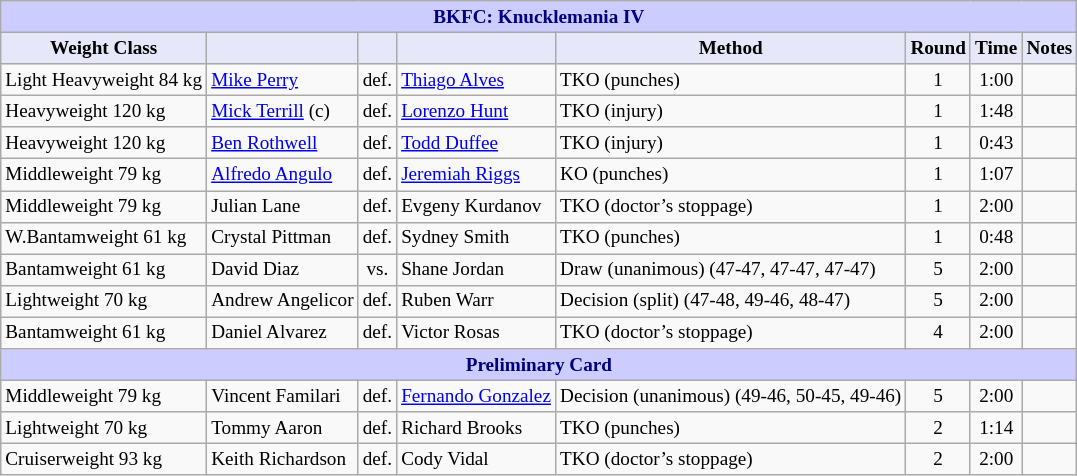<table class="wikitable" style="font-size: 80%;">
<tr>
<th colspan="8" style="background-color: #ccf; color: #000080; text-align: center;"><strong>BKFC: Knucklemania IV</strong></th>
</tr>
<tr>
<th colspan="1" style="background-color: #E6E8FA; color: #000000; text-align: center;">Weight Class</th>
<th colspan="1" style="background-color: #E6E8FA; color: #000000; text-align: center;"></th>
<th colspan="1" style="background-color: #E6E8FA; color: #000000; text-align: center;"></th>
<th colspan="1" style="background-color: #E6E8FA; color: #000000; text-align: center;"></th>
<th colspan="1" style="background-color: #E6E8FA; color: #000000; text-align: center;">Method</th>
<th colspan="1" style="background-color: #E6E8FA; color: #000000; text-align: center;">Round</th>
<th colspan="1" style="background-color: #E6E8FA; color: #000000; text-align: center;">Time</th>
<th colspan="1" style="background-color: #E6E8FA; color: #000000; text-align: center;">Notes</th>
</tr>
<tr>
<td>Light Heavyweight 84 kg</td>
<td> <a href='#'>Mike Perry</a></td>
<td align=center>def.</td>
<td> <a href='#'>Thiago Alves</a></td>
<td>TKO (punches)</td>
<td align=center>1</td>
<td align=center>1:00</td>
<td></td>
</tr>
<tr>
<td>Heavyweight 120 kg</td>
<td> <a href='#'>Mick Terrill</a> (c)</td>
<td align=center>def.</td>
<td> <a href='#'>Lorenzo Hunt</a></td>
<td>TKO (injury)</td>
<td align=center>1</td>
<td align=center>1:48</td>
<td></td>
</tr>
<tr>
<td>Heavyweight 120 kg</td>
<td> <a href='#'>Ben Rothwell</a></td>
<td align=center>def.</td>
<td> <a href='#'>Todd Duffee</a></td>
<td>TKO (injury)</td>
<td align=center>1</td>
<td align=center>0:43</td>
<td></td>
</tr>
<tr>
<td>Middleweight 79 kg</td>
<td> <a href='#'>Alfredo Angulo</a></td>
<td>def.</td>
<td> <a href='#'>Jeremiah Riggs</a></td>
<td>KO (punches)</td>
<td align="center">1</td>
<td align="center">1:07</td>
<td></td>
</tr>
<tr>
<td>Middleweight 79 kg</td>
<td> Julian Lane</td>
<td align=center>def.</td>
<td> Evgeny Kurdanov</td>
<td>TKO (doctor’s stoppage)</td>
<td align=center>1</td>
<td align=center>2:00</td>
<td></td>
</tr>
<tr>
<td>W.Bantamweight 61 kg</td>
<td> Crystal Pittman</td>
<td>def.</td>
<td> Sydney Smith</td>
<td>TKO (punches)</td>
<td align=center>1</td>
<td align=center>0:48</td>
<td></td>
</tr>
<tr>
<td>Bantamweight 61 kg</td>
<td> David Diaz</td>
<td align="center">vs.</td>
<td> Shane Jordan</td>
<td>Draw (unanimous) (47-47, 47-47, 47-47)</td>
<td align="center">5</td>
<td align="center">2:00</td>
<td></td>
</tr>
<tr>
<td>Lightweight 70 kg</td>
<td> Andrew Angelicor</td>
<td align="center">def.</td>
<td> Ruben Warr</td>
<td>Decision (split) (47-48, 49-46, 48-47)</td>
<td align="center">5</td>
<td align="center">2:00</td>
<td></td>
</tr>
<tr>
<td>Bantamweight 61 kg</td>
<td> Daniel Alvarez</td>
<td align=center>def.</td>
<td> Victor Rosas</td>
<td>TKO (doctor’s stoppage)</td>
<td align=center>4</td>
<td align=center>2:00</td>
<td></td>
</tr>
<tr>
<th colspan="8" style="background-color: #ccf; color: #000080; text-align: center;"><strong>Preliminary Card</strong></th>
</tr>
<tr>
<td>Middleweight 79 kg</td>
<td> Vincent Familari</td>
<td>def.</td>
<td> <a href='#'>Fernando Gonzalez</a></td>
<td>Decision (unanimous) (49-46, 50-45, 49-46)</td>
<td align="center">5</td>
<td align="center">2:00</td>
<td></td>
</tr>
<tr>
<td>Lightweight 70 kg</td>
<td> Tommy Aaron</td>
<td align="center">def.</td>
<td> Richard Brooks</td>
<td>TKO (punches)</td>
<td align="center">2</td>
<td align="center">1:14</td>
<td></td>
</tr>
<tr>
<td>Cruiserweight 93 kg</td>
<td> Keith Richardson</td>
<td align="center">def.</td>
<td> Cody Vidal</td>
<td>TKO (doctor’s stoppage)</td>
<td align="center">2</td>
<td align="center">2:00</td>
<td></td>
</tr>
</table>
